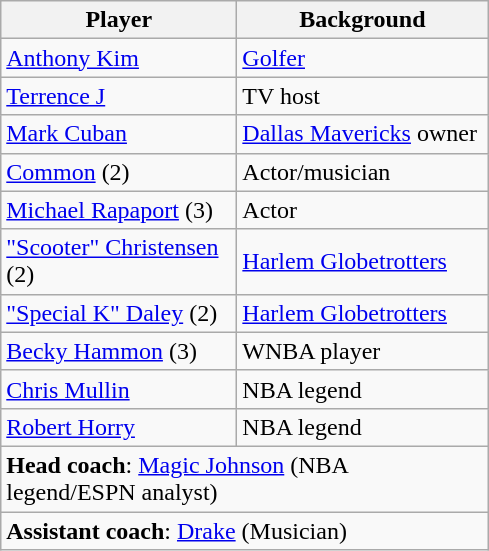<table class="wikitable">
<tr>
<th width=150>Player</th>
<th width=160>Background</th>
</tr>
<tr>
<td><a href='#'>Anthony Kim</a></td>
<td><a href='#'>Golfer</a></td>
</tr>
<tr>
<td><a href='#'>Terrence J</a></td>
<td>TV host</td>
</tr>
<tr>
<td><a href='#'>Mark Cuban</a></td>
<td><a href='#'>Dallas Mavericks</a> owner</td>
</tr>
<tr>
<td><a href='#'>Common</a> (2)</td>
<td>Actor/musician</td>
</tr>
<tr>
<td><a href='#'>Michael Rapaport</a> (3)</td>
<td>Actor</td>
</tr>
<tr>
<td><a href='#'>"Scooter" Christensen</a> (2)</td>
<td><a href='#'>Harlem Globetrotters</a></td>
</tr>
<tr>
<td><a href='#'>"Special K" Daley</a> (2)</td>
<td><a href='#'>Harlem Globetrotters</a></td>
</tr>
<tr>
<td><a href='#'>Becky Hammon</a> (3)</td>
<td>WNBA player</td>
</tr>
<tr>
<td><a href='#'>Chris Mullin</a></td>
<td>NBA legend</td>
</tr>
<tr>
<td><a href='#'>Robert Horry</a></td>
<td>NBA legend</td>
</tr>
<tr>
<td colspan="3"><strong>Head coach</strong>: <a href='#'>Magic Johnson</a> (NBA legend/ESPN analyst)</td>
</tr>
<tr>
<td colspan="3"><strong>Assistant coach</strong>: <a href='#'>Drake</a> (Musician)</td>
</tr>
</table>
